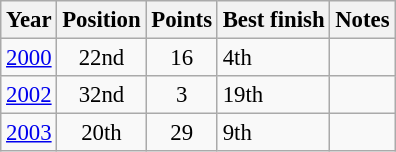<table class="wikitable" style="font-size: 95%;">
<tr>
<th>Year</th>
<th>Position</th>
<th>Points</th>
<th>Best finish</th>
<th>Notes</th>
</tr>
<tr>
<td><a href='#'>2000</a></td>
<td align="center">22nd</td>
<td align="center">16</td>
<td>4th</td>
<td></td>
</tr>
<tr>
<td><a href='#'>2002</a></td>
<td align="center">32nd</td>
<td align="center">3</td>
<td>19th</td>
<td></td>
</tr>
<tr>
<td><a href='#'>2003</a></td>
<td align="center">20th</td>
<td align="center">29</td>
<td>9th</td>
<td></td>
</tr>
</table>
